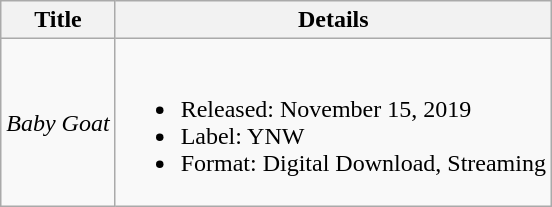<table class="wikitable">
<tr>
<th>Title</th>
<th>Details</th>
</tr>
<tr>
<td><em>Baby Goat</em></td>
<td><br><ul><li>Released: November 15, 2019</li><li>Label: YNW</li><li>Format: Digital Download, Streaming</li></ul></td>
</tr>
</table>
